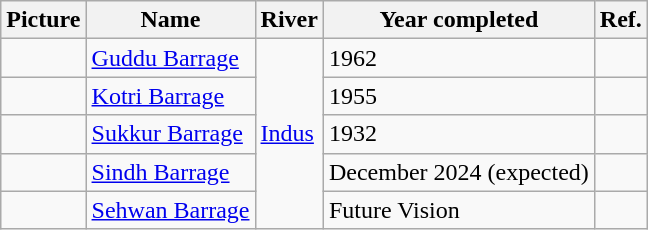<table class="wikitable sortable">
<tr>
<th>Picture</th>
<th>Name</th>
<th>River</th>
<th>Year completed</th>
<th>Ref.</th>
</tr>
<tr>
<td></td>
<td><a href='#'>Guddu Barrage</a></td>
<td rowspan="5"><a href='#'>Indus</a></td>
<td>1962</td>
<td></td>
</tr>
<tr>
<td></td>
<td><a href='#'>Kotri Barrage</a></td>
<td>1955</td>
<td></td>
</tr>
<tr>
<td></td>
<td><a href='#'>Sukkur Barrage</a></td>
<td>1932</td>
<td></td>
</tr>
<tr>
<td></td>
<td><a href='#'>Sindh Barrage</a></td>
<td>December 2024 (expected)</td>
<td></td>
</tr>
<tr>
<td></td>
<td><a href='#'>Sehwan Barrage</a></td>
<td>Future Vision</td>
<td></td>
</tr>
</table>
